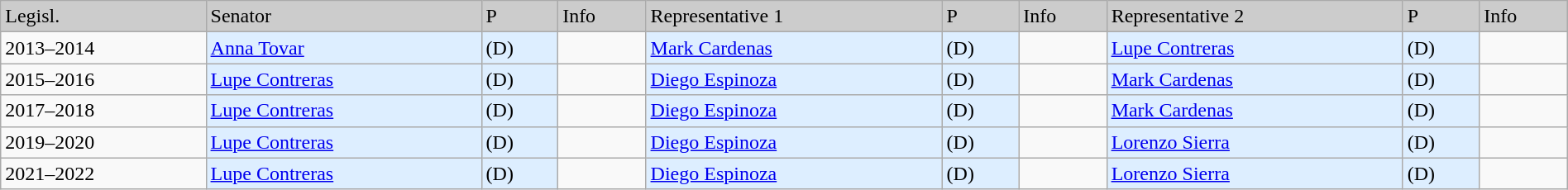<table class=wikitable width="100%" border="1">
<tr style="background-color:#cccccc;">
<td>Legisl.</td>
<td>Senator</td>
<td>P</td>
<td>Info</td>
<td>Representative 1</td>
<td>P</td>
<td>Info</td>
<td>Representative 2</td>
<td>P</td>
<td>Info</td>
</tr>
<tr>
<td>2013–2014</td>
<td style="background:#DDEEFF"><a href='#'>Anna Tovar</a></td>
<td style="background:#DDEEFF">(D)</td>
<td></td>
<td style="background:#DDEEFF"><a href='#'>Mark Cardenas</a></td>
<td style="background:#DDEEFF">(D)</td>
<td></td>
<td style="background:#DDEEFF"><a href='#'>Lupe Contreras</a></td>
<td style="background:#DDEEFF">(D)</td>
<td></td>
</tr>
<tr>
<td>2015–2016</td>
<td style="background:#DDEEFF"><a href='#'>Lupe Contreras</a></td>
<td style="background:#DDEEFF">(D)</td>
<td></td>
<td style="background:#DDEEFF"><a href='#'>Diego Espinoza</a></td>
<td style="background:#DDEEFF">(D)</td>
<td></td>
<td style="background:#DDEEFF"><a href='#'>Mark Cardenas</a></td>
<td style="background:#DDEEFF">(D)</td>
<td></td>
</tr>
<tr>
<td>2017–2018</td>
<td style="background:#DDEEFF"><a href='#'>Lupe Contreras</a></td>
<td style="background:#DDEEFF">(D)</td>
<td></td>
<td style="background:#DDEEFF"><a href='#'>Diego Espinoza</a></td>
<td style="background:#DDEEFF">(D)</td>
<td></td>
<td style="background:#DDEEFF"><a href='#'>Mark Cardenas</a></td>
<td style="background:#DDEEFF">(D)</td>
<td></td>
</tr>
<tr>
<td>2019–2020</td>
<td style="background:#DDEEFF"><a href='#'>Lupe Contreras</a></td>
<td style="background:#DDEEFF">(D)</td>
<td></td>
<td style="background:#DDEEFF"><a href='#'>Diego Espinoza</a></td>
<td style="background:#DDEEFF">(D)</td>
<td></td>
<td style="background:#DDEEFF"><a href='#'>Lorenzo Sierra</a></td>
<td style="background:#DDEEFF">(D)</td>
<td></td>
</tr>
<tr>
<td>2021–2022</td>
<td style="background:#DDEEFF"><a href='#'>Lupe Contreras</a></td>
<td style="background:#DDEEFF">(D)</td>
<td></td>
<td style="background:#DDEEFF"><a href='#'>Diego Espinoza</a></td>
<td style="background:#DDEEFF">(D)</td>
<td></td>
<td style="background:#DDEEFF"><a href='#'>Lorenzo Sierra</a></td>
<td style="background:#DDEEFF">(D)</td>
<td></td>
</tr>
</table>
